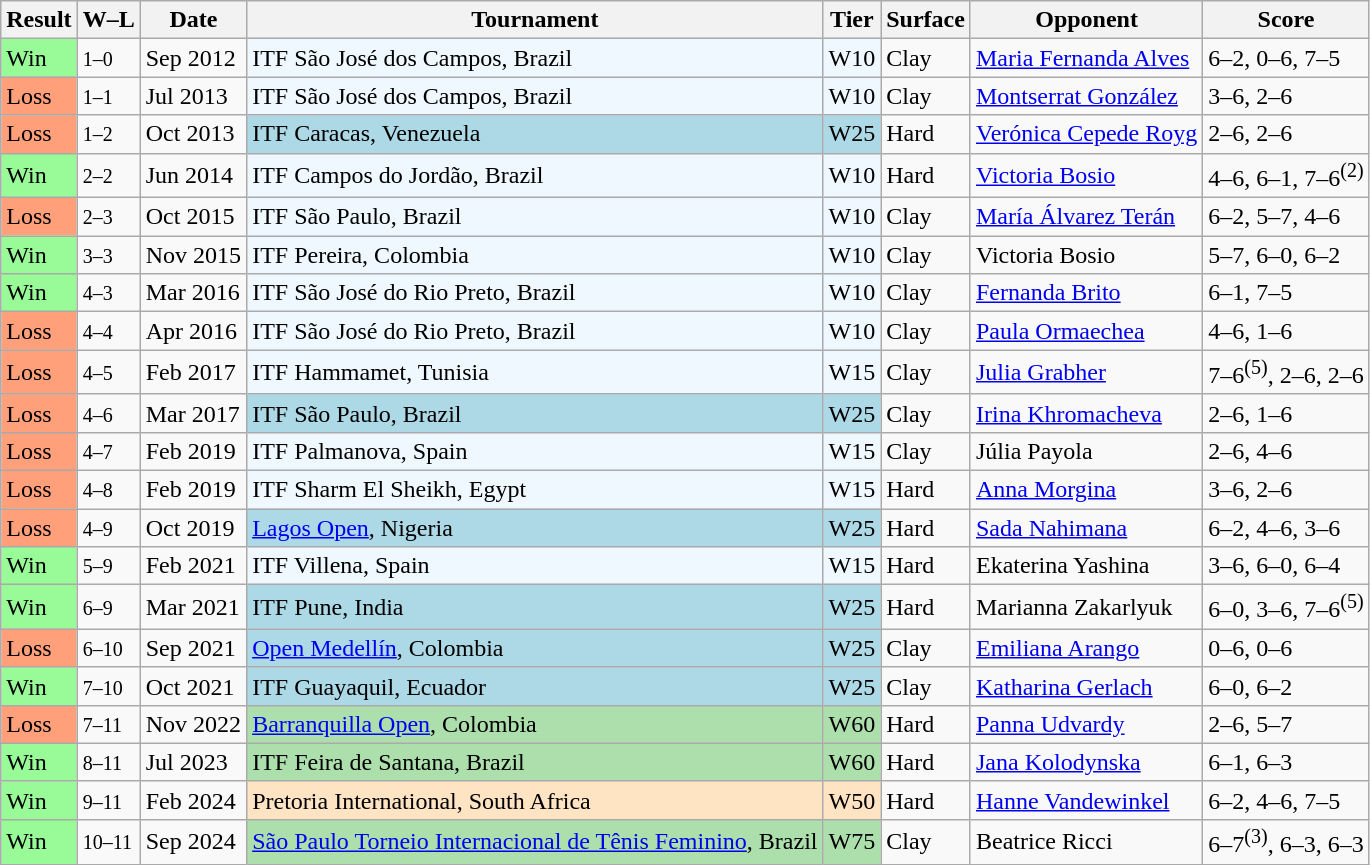<table class="sortable wikitable">
<tr>
<th>Result</th>
<th class="unsortable">W–L</th>
<th>Date</th>
<th>Tournament</th>
<th>Tier</th>
<th>Surface</th>
<th>Opponent</th>
<th class="unsortable">Score</th>
</tr>
<tr>
<td style="background:#98fb98;">Win</td>
<td><small>1–0</small></td>
<td>Sep 2012</td>
<td style="background:#f0f8ff;">ITF São José dos Campos, Brazil</td>
<td style="background:#f0f8ff;">W10</td>
<td>Clay</td>
<td> <a href='#'>Maria Fernanda Alves</a></td>
<td>6–2, 0–6, 7–5</td>
</tr>
<tr>
<td style="background:#ffa07a;">Loss</td>
<td><small>1–1</small></td>
<td>Jul 2013</td>
<td style="background:#f0f8ff;">ITF São José dos Campos, Brazil</td>
<td style="background:#f0f8ff;">W10</td>
<td>Clay</td>
<td> <a href='#'>Montserrat González</a></td>
<td>3–6, 2–6</td>
</tr>
<tr>
<td style="background:#ffa07a;">Loss</td>
<td><small>1–2</small></td>
<td>Oct 2013</td>
<td style="background:lightblue;">ITF Caracas, Venezuela</td>
<td style="background:lightblue;">W25</td>
<td>Hard</td>
<td> <a href='#'>Verónica Cepede Royg</a></td>
<td>2–6, 2–6</td>
</tr>
<tr>
<td style="background:#98fb98;">Win</td>
<td><small>2–2</small></td>
<td>Jun 2014</td>
<td style="background:#f0f8ff;">ITF Campos do Jordão, Brazil</td>
<td style="background:#f0f8ff;">W10</td>
<td>Hard</td>
<td> <a href='#'>Victoria Bosio</a></td>
<td>4–6, 6–1, 7–6<sup>(2)</sup></td>
</tr>
<tr>
<td style="background:#ffa07a;">Loss</td>
<td><small>2–3</small></td>
<td>Oct 2015</td>
<td style="background:#f0f8ff;">ITF São Paulo, Brazil</td>
<td style="background:#f0f8ff;">W10</td>
<td>Clay</td>
<td> <a href='#'>María Álvarez Terán</a></td>
<td>6–2, 5–7, 4–6</td>
</tr>
<tr>
<td style="background:#98fb98;">Win</td>
<td><small>3–3</small></td>
<td>Nov 2015</td>
<td style="background:#f0f8ff;">ITF Pereira, Colombia</td>
<td style="background:#f0f8ff;">W10</td>
<td>Clay</td>
<td> Victoria Bosio</td>
<td>5–7, 6–0, 6–2</td>
</tr>
<tr>
<td style="background:#98fb98;">Win</td>
<td><small>4–3</small></td>
<td>Mar 2016</td>
<td style="background:#f0f8ff;">ITF São José do Rio Preto, Brazil</td>
<td style="background:#f0f8ff;">W10</td>
<td>Clay</td>
<td> <a href='#'>Fernanda Brito</a></td>
<td>6–1, 7–5</td>
</tr>
<tr>
<td style="background:#ffa07a;">Loss</td>
<td><small>4–4</small></td>
<td>Apr 2016</td>
<td style="background:#f0f8ff;">ITF São José do Rio Preto, Brazil</td>
<td style="background:#f0f8ff;">W10</td>
<td>Clay</td>
<td> <a href='#'>Paula Ormaechea</a></td>
<td>4–6, 1–6</td>
</tr>
<tr>
<td style="background:#ffa07a;">Loss</td>
<td><small>4–5</small></td>
<td>Feb 2017</td>
<td style="background:#f0f8ff;">ITF Hammamet, Tunisia</td>
<td style="background:#f0f8ff;">W15</td>
<td>Clay</td>
<td> <a href='#'>Julia Grabher</a></td>
<td>7–6<sup>(5)</sup>, 2–6, 2–6</td>
</tr>
<tr>
<td style="background:#ffa07a;">Loss</td>
<td><small>4–6</small></td>
<td>Mar 2017</td>
<td style="background:lightblue;">ITF São Paulo, Brazil</td>
<td style="background:lightblue;">W25</td>
<td>Clay</td>
<td> <a href='#'>Irina Khromacheva</a></td>
<td>2–6, 1–6</td>
</tr>
<tr>
<td style="background:#ffa07a;">Loss</td>
<td><small>4–7</small></td>
<td>Feb 2019</td>
<td style="background:#f0f8ff;">ITF Palmanova, Spain</td>
<td style="background:#f0f8ff;">W15</td>
<td>Clay</td>
<td> Júlia Payola</td>
<td>2–6, 4–6</td>
</tr>
<tr>
<td style="background:#ffa07a;">Loss</td>
<td><small>4–8</small></td>
<td>Feb 2019</td>
<td style="background:#f0f8ff;">ITF Sharm El Sheikh, Egypt</td>
<td style="background:#f0f8ff;">W15</td>
<td>Hard</td>
<td> <a href='#'>Anna Morgina</a></td>
<td>3–6, 2–6</td>
</tr>
<tr>
<td style="background:#ffa07a;">Loss</td>
<td><small>4–9</small></td>
<td>Oct 2019</td>
<td style="background:lightblue;"><a href='#'>Lagos Open</a>, Nigeria</td>
<td style="background:lightblue;">W25</td>
<td>Hard</td>
<td> <a href='#'>Sada Nahimana</a></td>
<td>6–2, 4–6, 3–6</td>
</tr>
<tr>
<td style="background:#98fb98;">Win</td>
<td><small>5–9</small></td>
<td>Feb 2021</td>
<td style="background:#f0f8ff;">ITF Villena, Spain</td>
<td style="background:#f0f8ff;">W15</td>
<td>Hard</td>
<td> Ekaterina Yashina</td>
<td>3–6, 6–0, 6–4</td>
</tr>
<tr>
<td style="background:#98fb98;">Win</td>
<td><small>6–9</small></td>
<td>Mar 2021</td>
<td style="background:lightblue;">ITF Pune, India</td>
<td style="background:lightblue;">W25</td>
<td>Hard</td>
<td> Marianna Zakarlyuk</td>
<td>6–0, 3–6, 7–6<sup>(5)</sup></td>
</tr>
<tr>
<td style="background:#ffa07a;">Loss</td>
<td><small>6–10</small></td>
<td>Sep 2021</td>
<td style="background:lightblue;"><a href='#'>Open Medellín</a>, Colombia</td>
<td style="background:lightblue;">W25</td>
<td>Clay</td>
<td> <a href='#'>Emiliana Arango</a></td>
<td>0–6, 0–6</td>
</tr>
<tr>
<td style="background:#98fb98;">Win</td>
<td><small>7–10</small></td>
<td>Oct 2021</td>
<td style="background:lightblue;">ITF Guayaquil, Ecuador</td>
<td style="background:lightblue;">W25</td>
<td>Clay</td>
<td> <a href='#'>Katharina Gerlach</a></td>
<td>6–0, 6–2</td>
</tr>
<tr>
<td style="background:#ffa07a;">Loss</td>
<td><small>7–11</small></td>
<td>Nov 2022</td>
<td style="background:#addfad;"><a href='#'>Barranquilla Open</a>, Colombia</td>
<td style="background:#addfad;">W60</td>
<td>Hard</td>
<td> <a href='#'>Panna Udvardy</a></td>
<td>2–6, 5–7</td>
</tr>
<tr>
<td style="background:#98fb98;">Win</td>
<td><small>8–11</small></td>
<td>Jul 2023</td>
<td style="background:#addfad;">ITF Feira de Santana, Brazil</td>
<td style="background:#addfad;">W60</td>
<td>Hard</td>
<td> <a href='#'>Jana Kolodynska</a></td>
<td>6–1, 6–3</td>
</tr>
<tr>
<td style="background:#98fb98;">Win</td>
<td><small>9–11</small></td>
<td>Feb 2024</td>
<td style="background:#ffe4c4;">Pretoria International, South Africa</td>
<td style="background:#ffe4c4;">W50</td>
<td>Hard</td>
<td> <a href='#'>Hanne Vandewinkel</a></td>
<td>6–2, 4–6, 7–5</td>
</tr>
<tr>
<td style="background:#98fb98;">Win</td>
<td><small>10–11</small></td>
<td>Sep 2024</td>
<td style="background:#addfad"><a href='#'>São Paulo Torneio Internacional de Tênis Feminino</a>, Brazil</td>
<td style="background:#addfad">W75</td>
<td>Clay</td>
<td> Beatrice Ricci</td>
<td>6–7<sup>(3)</sup>, 6–3, 6–3</td>
</tr>
</table>
